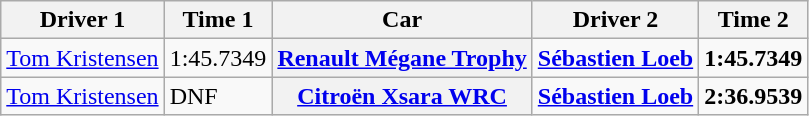<table class="wikitable">
<tr>
<th>Driver 1</th>
<th>Time 1</th>
<th>Car</th>
<th>Driver 2</th>
<th>Time 2</th>
</tr>
<tr>
<td> <a href='#'>Tom Kristensen</a></td>
<td>1:45.7349</td>
<th><a href='#'>Renault Mégane Trophy</a></th>
<td><strong> <a href='#'>Sébastien Loeb</a></strong></td>
<td><strong>1:45.7349</strong></td>
</tr>
<tr>
<td> <a href='#'>Tom Kristensen</a></td>
<td>DNF</td>
<th><a href='#'>Citroën Xsara WRC</a></th>
<td><strong> <a href='#'>Sébastien Loeb</a></strong></td>
<td><strong>2:36.9539</strong></td>
</tr>
</table>
